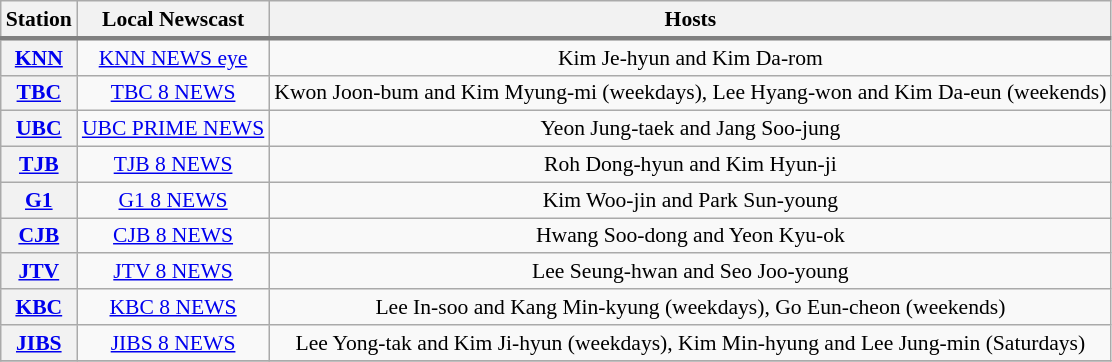<table class="wikitable" style="text-align:center; font-size:90%;">
<tr style="border-bottom:solid 3px #808080;">
<th>Station</th>
<th>Local Newscast</th>
<th>Hosts</th>
</tr>
<tr>
<th><a href='#'>KNN</a></th>
<td><a href='#'>KNN NEWS eye</a></td>
<td>Kim Je-hyun and Kim Da-rom</td>
</tr>
<tr>
<th><a href='#'>TBC</a></th>
<td><a href='#'>TBC 8 NEWS</a></td>
<td>Kwon Joon-bum and Kim Myung-mi (weekdays), Lee Hyang-won and Kim Da-eun (weekends)</td>
</tr>
<tr>
<th><a href='#'>UBC</a></th>
<td><a href='#'>UBC PRIME NEWS</a></td>
<td>Yeon Jung-taek and Jang Soo-jung</td>
</tr>
<tr>
<th><a href='#'>TJB</a></th>
<td><a href='#'>TJB 8 NEWS</a></td>
<td>Roh Dong-hyun and Kim Hyun-ji</td>
</tr>
<tr>
<th><a href='#'>G1</a></th>
<td><a href='#'>G1 8 NEWS</a></td>
<td>Kim Woo-jin and Park Sun-young</td>
</tr>
<tr>
<th><a href='#'>CJB</a></th>
<td><a href='#'>CJB 8 NEWS</a></td>
<td>Hwang Soo-dong and Yeon Kyu-ok</td>
</tr>
<tr>
<th><a href='#'>JTV</a></th>
<td><a href='#'>JTV 8 NEWS</a></td>
<td>Lee Seung-hwan and Seo Joo-young</td>
</tr>
<tr>
<th><a href='#'>KBC</a></th>
<td><a href='#'>KBC 8 NEWS</a></td>
<td>Lee In-soo and Kang Min-kyung (weekdays), Go Eun-cheon (weekends)</td>
</tr>
<tr>
<th><a href='#'>JIBS</a></th>
<td><a href='#'>JIBS 8 NEWS</a></td>
<td>Lee Yong-tak and Kim Ji-hyun (weekdays), Kim Min-hyung and Lee Jung-min (Saturdays)</td>
</tr>
<tr>
</tr>
</table>
